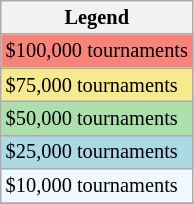<table class="wikitable" style="font-size:85%">
<tr>
<th>Legend</th>
</tr>
<tr style="background:#f88379;">
<td>$100,000 tournaments</td>
</tr>
<tr style="background:#f7e98e;">
<td>$75,000 tournaments</td>
</tr>
<tr style="background:#addfad;">
<td>$50,000 tournaments</td>
</tr>
<tr style="background:lightblue;">
<td>$25,000 tournaments</td>
</tr>
<tr style="background:#f0f8ff;">
<td>$10,000 tournaments</td>
</tr>
<tr style="background:#efefef;">
</tr>
</table>
